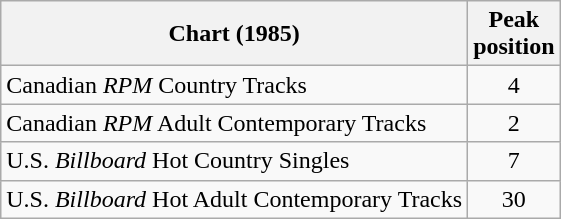<table class="wikitable sortable">
<tr>
<th align="left">Chart (1985)</th>
<th align="center">Peak<br>position</th>
</tr>
<tr>
<td align="left">Canadian <em>RPM</em> Country Tracks</td>
<td align="center">4</td>
</tr>
<tr>
<td align="left">Canadian <em>RPM</em> Adult Contemporary Tracks</td>
<td align="center">2</td>
</tr>
<tr>
<td align="left">U.S. <em>Billboard</em> Hot Country Singles</td>
<td align="center">7</td>
</tr>
<tr>
<td align="left">U.S. <em>Billboard</em> Hot Adult Contemporary Tracks</td>
<td align="center">30</td>
</tr>
</table>
